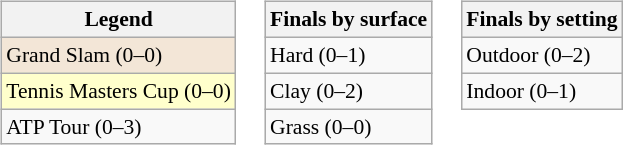<table>
<tr valign=top>
<td><br><table class=wikitable style=font-size:90%>
<tr>
<th>Legend</th>
</tr>
<tr style="background:#f3e6d7;">
<td>Grand Slam (0–0)</td>
</tr>
<tr style="background:#ffc;">
<td>Tennis Masters Cup (0–0)</td>
</tr>
<tr>
<td>ATP Tour (0–3)</td>
</tr>
</table>
</td>
<td><br><table class=wikitable style=font-size:90%>
<tr>
<th>Finals by surface</th>
</tr>
<tr>
<td>Hard (0–1)</td>
</tr>
<tr>
<td>Clay (0–2)</td>
</tr>
<tr>
<td>Grass (0–0)</td>
</tr>
</table>
</td>
<td><br><table class=wikitable style=font-size:90%>
<tr>
<th>Finals by setting</th>
</tr>
<tr>
<td>Outdoor (0–2)</td>
</tr>
<tr>
<td>Indoor (0–1)</td>
</tr>
</table>
</td>
</tr>
</table>
